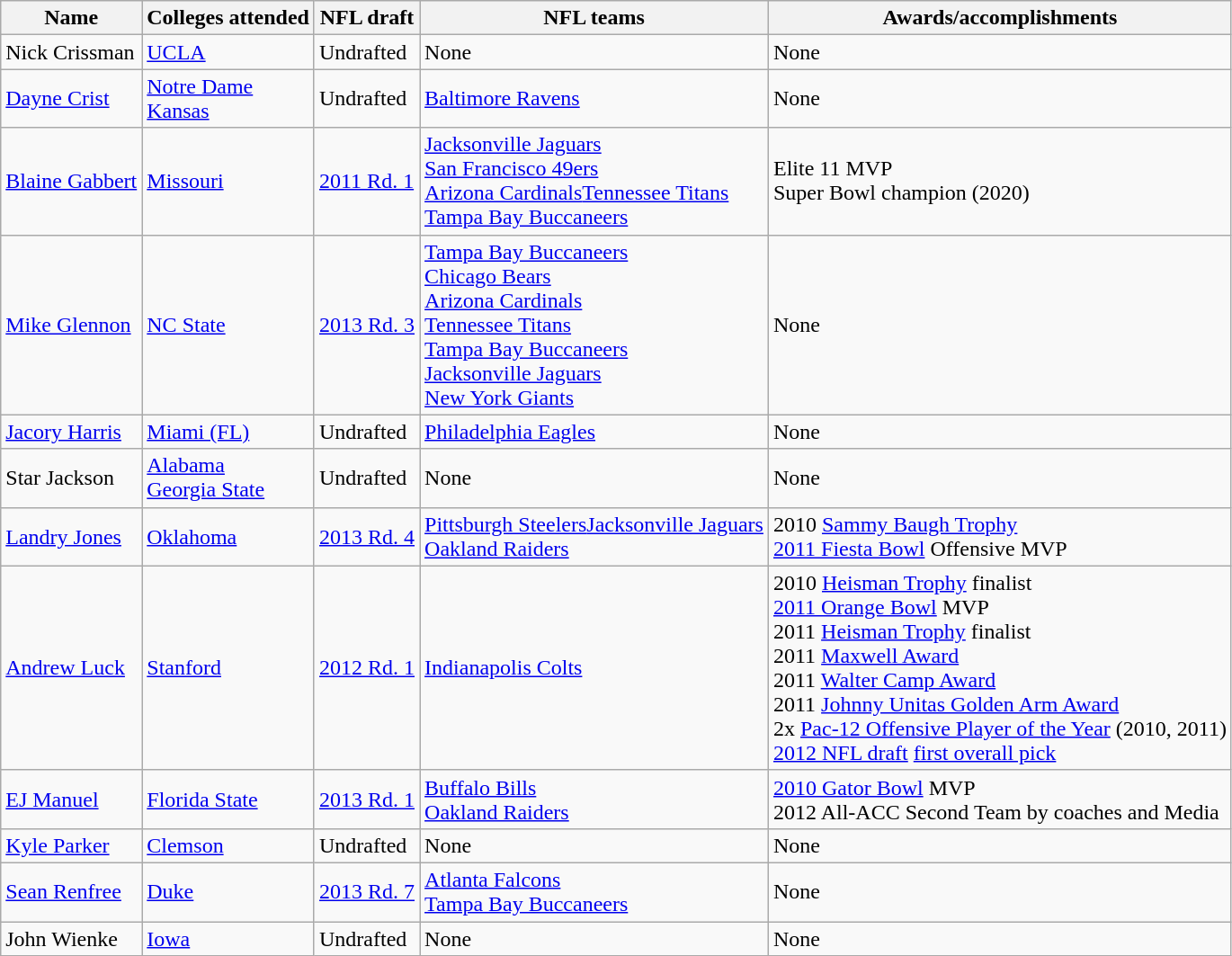<table class="wikitable">
<tr>
<th>Name</th>
<th>Colleges attended</th>
<th>NFL draft</th>
<th>NFL teams</th>
<th>Awards/accomplishments</th>
</tr>
<tr>
<td>Nick Crissman</td>
<td><a href='#'>UCLA</a></td>
<td>Undrafted</td>
<td>None</td>
<td>None</td>
</tr>
<tr>
<td><a href='#'>Dayne Crist</a></td>
<td><a href='#'>Notre Dame</a><br><a href='#'>Kansas</a></td>
<td>Undrafted</td>
<td><a href='#'>Baltimore Ravens</a></td>
<td>None</td>
</tr>
<tr>
<td><a href='#'>Blaine Gabbert</a></td>
<td><a href='#'>Missouri</a></td>
<td><a href='#'>2011 Rd. 1</a></td>
<td><a href='#'>Jacksonville Jaguars</a><br><a href='#'>San Francisco 49ers</a><br><a href='#'>Arizona Cardinals</a><a href='#'>Tennessee Titans</a><br><a href='#'>Tampa Bay Buccaneers</a></td>
<td>Elite 11 MVP<br>Super Bowl champion (2020)</td>
</tr>
<tr>
<td><a href='#'>Mike Glennon</a></td>
<td><a href='#'>NC State</a></td>
<td><a href='#'>2013 Rd. 3</a></td>
<td><a href='#'>Tampa Bay Buccaneers</a><br><a href='#'>Chicago Bears</a><br><a href='#'>Arizona Cardinals</a><br><a href='#'>Tennessee Titans</a><br><a href='#'>Tampa Bay Buccaneers</a><br><a href='#'>Jacksonville Jaguars</a><br><a href='#'>New York Giants</a></td>
<td>None</td>
</tr>
<tr>
<td><a href='#'>Jacory Harris</a></td>
<td><a href='#'>Miami (FL)</a></td>
<td>Undrafted</td>
<td><a href='#'>Philadelphia Eagles</a></td>
<td>None</td>
</tr>
<tr>
<td>Star Jackson</td>
<td><a href='#'>Alabama</a><br><a href='#'>Georgia State</a></td>
<td>Undrafted</td>
<td>None</td>
<td>None</td>
</tr>
<tr>
<td><a href='#'>Landry Jones</a></td>
<td><a href='#'>Oklahoma</a></td>
<td><a href='#'>2013 Rd. 4</a></td>
<td><a href='#'>Pittsburgh Steelers</a><a href='#'>Jacksonville Jaguars</a><br><a href='#'>Oakland Raiders</a></td>
<td>2010 <a href='#'>Sammy Baugh Trophy</a><br><a href='#'>2011 Fiesta Bowl</a> Offensive MVP</td>
</tr>
<tr>
<td><a href='#'>Andrew Luck</a></td>
<td><a href='#'>Stanford</a></td>
<td><a href='#'>2012 Rd. 1</a></td>
<td><a href='#'>Indianapolis Colts</a></td>
<td>2010 <a href='#'>Heisman Trophy</a> finalist<br><a href='#'>2011 Orange Bowl</a> MVP<br>2011 <a href='#'>Heisman Trophy</a> finalist<br>2011 <a href='#'>Maxwell Award</a><br>2011 <a href='#'>Walter Camp Award</a><br>2011 <a href='#'>Johnny Unitas Golden Arm Award</a><br>2x <a href='#'>Pac-12 Offensive Player of the Year</a> (2010, 2011)<br><a href='#'>2012 NFL draft</a> <a href='#'>first overall pick</a></td>
</tr>
<tr>
<td><a href='#'>EJ Manuel</a></td>
<td><a href='#'>Florida State</a></td>
<td><a href='#'>2013 Rd. 1</a></td>
<td><a href='#'>Buffalo Bills</a><br><a href='#'>Oakland Raiders</a></td>
<td><a href='#'>2010 Gator Bowl</a> MVP<br>2012 All-ACC Second Team by coaches and Media</td>
</tr>
<tr>
<td><a href='#'>Kyle Parker</a></td>
<td><a href='#'>Clemson</a></td>
<td>Undrafted</td>
<td>None</td>
<td>None</td>
</tr>
<tr>
<td><a href='#'>Sean Renfree</a></td>
<td><a href='#'>Duke</a></td>
<td><a href='#'>2013 Rd. 7</a></td>
<td><a href='#'>Atlanta Falcons</a><br><a href='#'>Tampa Bay Buccaneers</a></td>
<td>None</td>
</tr>
<tr>
<td>John Wienke</td>
<td><a href='#'>Iowa</a></td>
<td>Undrafted</td>
<td>None</td>
<td>None</td>
</tr>
</table>
